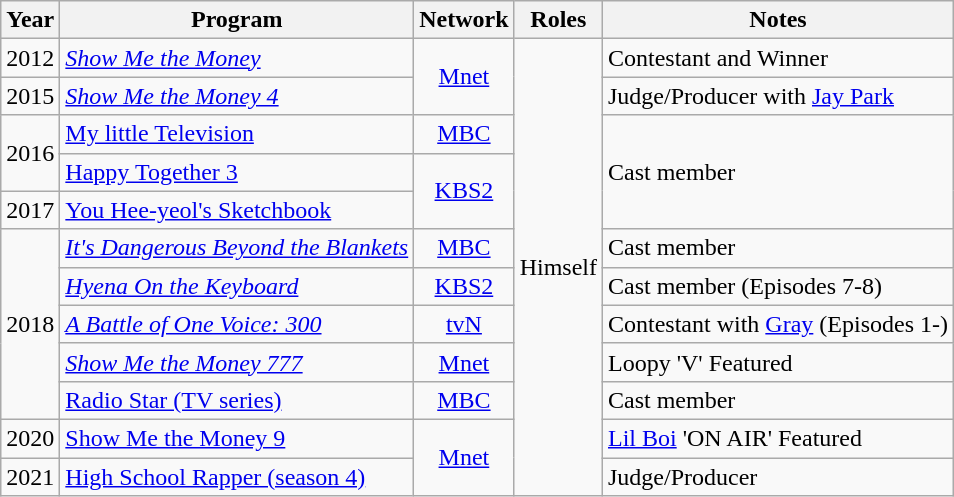<table class="wikitable">
<tr>
<th>Year</th>
<th>Program</th>
<th>Network</th>
<th>Roles</th>
<th>Notes</th>
</tr>
<tr>
<td>2012</td>
<td><em><a href='#'>Show Me the Money</a></em></td>
<td rowspan="2" align="center"><a href='#'>Mnet</a></td>
<td rowspan="12">Himself</td>
<td>Contestant and Winner</td>
</tr>
<tr>
<td>2015</td>
<td><em><a href='#'>Show Me the Money 4</a></em></td>
<td>Judge/Producer with <a href='#'>Jay Park</a></td>
</tr>
<tr>
<td rowspan="2">2016</td>
<td><a href='#'>My little Television</a></td>
<td align="center"><a href='#'>MBC</a></td>
<td rowspan="3">Cast member</td>
</tr>
<tr>
<td><a href='#'>Happy Together 3</a></td>
<td rowspan="2" align="center"><a href='#'>KBS2</a></td>
</tr>
<tr>
<td>2017</td>
<td><a href='#'>You Hee-yeol's Sketchbook</a></td>
</tr>
<tr>
<td rowspan="5">2018</td>
<td><em><a href='#'>It's Dangerous Beyond the Blankets</a></em></td>
<td align="center"><a href='#'>MBC</a></td>
<td>Cast member</td>
</tr>
<tr>
<td><em><a href='#'>Hyena On the Keyboard</a></em></td>
<td align="center"><a href='#'>KBS2</a></td>
<td>Cast member (Episodes 7-8)</td>
</tr>
<tr>
<td><em><a href='#'>A Battle of One Voice: 300</a></em></td>
<td align="center"><a href='#'>tvN</a></td>
<td>Contestant with <a href='#'>Gray</a> (Episodes 1-)</td>
</tr>
<tr>
<td><em><a href='#'>Show Me the Money 777</a></em></td>
<td align="center"><a href='#'>Mnet</a></td>
<td>Loopy 'V' Featured</td>
</tr>
<tr>
<td><a href='#'>Radio Star (TV series)</a></td>
<td align="center"><a href='#'>MBC</a></td>
<td>Cast member</td>
</tr>
<tr>
<td>2020</td>
<td><a href='#'>Show Me the Money 9</a></td>
<td rowspan="2" align="center"><a href='#'>Mnet</a></td>
<td><a href='#'>Lil Boi</a> 'ON AIR' Featured</td>
</tr>
<tr>
<td>2021</td>
<td><a href='#'>High School Rapper (season 4)</a></td>
<td>Judge/Producer</td>
</tr>
</table>
